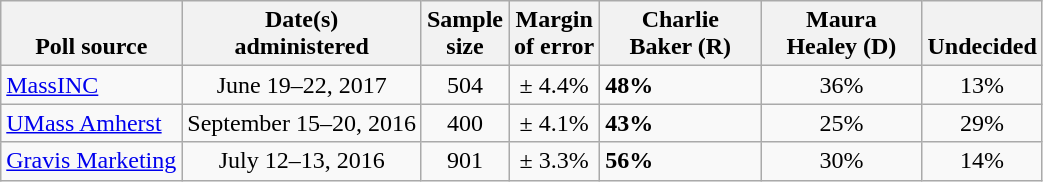<table class="wikitable">
<tr valign=bottom>
<th>Poll source</th>
<th>Date(s)<br>administered</th>
<th>Sample<br>size</th>
<th>Margin<br>of error</th>
<th style="width:100px;">Charlie<br>Baker (R)</th>
<th style="width:100px;">Maura<br>Healey (D)</th>
<th>Undecided</th>
</tr>
<tr>
<td><a href='#'>MassINC</a></td>
<td align=center>June 19–22, 2017</td>
<td align=center>504</td>
<td align=center>± 4.4%</td>
<td><strong>48%</strong></td>
<td align=center>36%</td>
<td align=center>13%</td>
</tr>
<tr>
<td><a href='#'>UMass Amherst</a></td>
<td align=center>September 15–20, 2016</td>
<td align=center>400</td>
<td align=center>± 4.1%</td>
<td><strong>43%</strong></td>
<td align=center>25%</td>
<td align=center>29%</td>
</tr>
<tr>
<td><a href='#'>Gravis Marketing</a></td>
<td align=center>July 12–13, 2016</td>
<td align=center>901</td>
<td align=center>± 3.3%</td>
<td><strong>56%</strong></td>
<td align=center>30%</td>
<td align=center>14%</td>
</tr>
</table>
